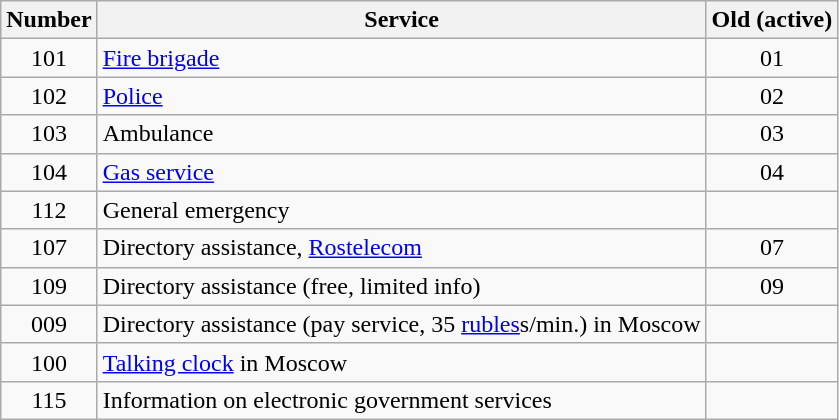<table class="wikitable">
<tr>
<th>Number</th>
<th>Service</th>
<th>Old (active)</th>
</tr>
<tr>
<td align="center">101</td>
<td><a href='#'>Fire brigade</a></td>
<td align="center">01</td>
</tr>
<tr>
<td align="center">102</td>
<td><a href='#'>Police</a></td>
<td align="center">02</td>
</tr>
<tr>
<td align="center">103</td>
<td>Ambulance</td>
<td align="center">03</td>
</tr>
<tr>
<td align="center">104</td>
<td><a href='#'>Gas service</a></td>
<td align="center">04</td>
</tr>
<tr>
<td align="center">112</td>
<td>General emergency</td>
<td></td>
</tr>
<tr>
<td align="center">107</td>
<td>Directory assistance, <a href='#'>Rostelecom</a></td>
<td align="center">07</td>
</tr>
<tr>
<td align="center">109</td>
<td>Directory assistance (free, limited info)</td>
<td align="center">09</td>
</tr>
<tr>
<td align="center">009</td>
<td>Directory assistance (pay service, 35 <a href='#'>rubles</a>s/min.) in Moscow</td>
<td></td>
</tr>
<tr>
<td align="center">100</td>
<td><a href='#'>Talking clock</a> in Moscow</td>
<td></td>
</tr>
<tr>
<td align="center">115</td>
<td>Information on electronic government services</td>
<td></td>
</tr>
</table>
